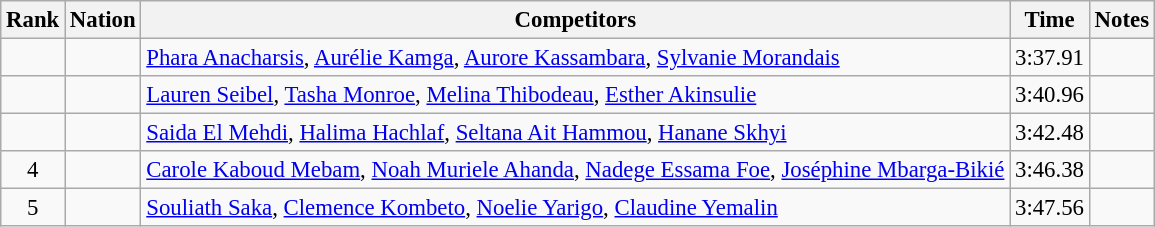<table class="wikitable sortable" style="text-align:center; font-size:95%">
<tr>
<th>Rank</th>
<th>Nation</th>
<th>Competitors</th>
<th>Time</th>
<th>Notes</th>
</tr>
<tr>
<td></td>
<td align=left></td>
<td align=left><a href='#'>Phara Anacharsis</a>, <a href='#'>Aurélie Kamga</a>, <a href='#'>Aurore Kassambara</a>, <a href='#'>Sylvanie Morandais</a></td>
<td>3:37.91</td>
<td></td>
</tr>
<tr>
<td></td>
<td align=left></td>
<td align=left><a href='#'>Lauren Seibel</a>, <a href='#'>Tasha Monroe</a>, <a href='#'>Melina Thibodeau</a>, <a href='#'>Esther Akinsulie</a></td>
<td>3:40.96</td>
<td></td>
</tr>
<tr>
<td></td>
<td align=left></td>
<td align=left><a href='#'>Saida El Mehdi</a>, <a href='#'>Halima Hachlaf</a>, <a href='#'>Seltana Ait Hammou</a>, <a href='#'>Hanane Skhyi</a></td>
<td>3:42.48</td>
<td></td>
</tr>
<tr>
<td>4</td>
<td align=left></td>
<td align=left><a href='#'>Carole Kaboud Mebam</a>, <a href='#'>Noah Muriele Ahanda</a>, <a href='#'>Nadege Essama Foe</a>, <a href='#'>Joséphine Mbarga-Bikié</a></td>
<td>3:46.38</td>
<td></td>
</tr>
<tr>
<td>5</td>
<td align=left></td>
<td align=left><a href='#'>Souliath Saka</a>, <a href='#'>Clemence Kombeto</a>, <a href='#'>Noelie Yarigo</a>, <a href='#'>Claudine Yemalin</a></td>
<td>3:47.56</td>
<td></td>
</tr>
</table>
